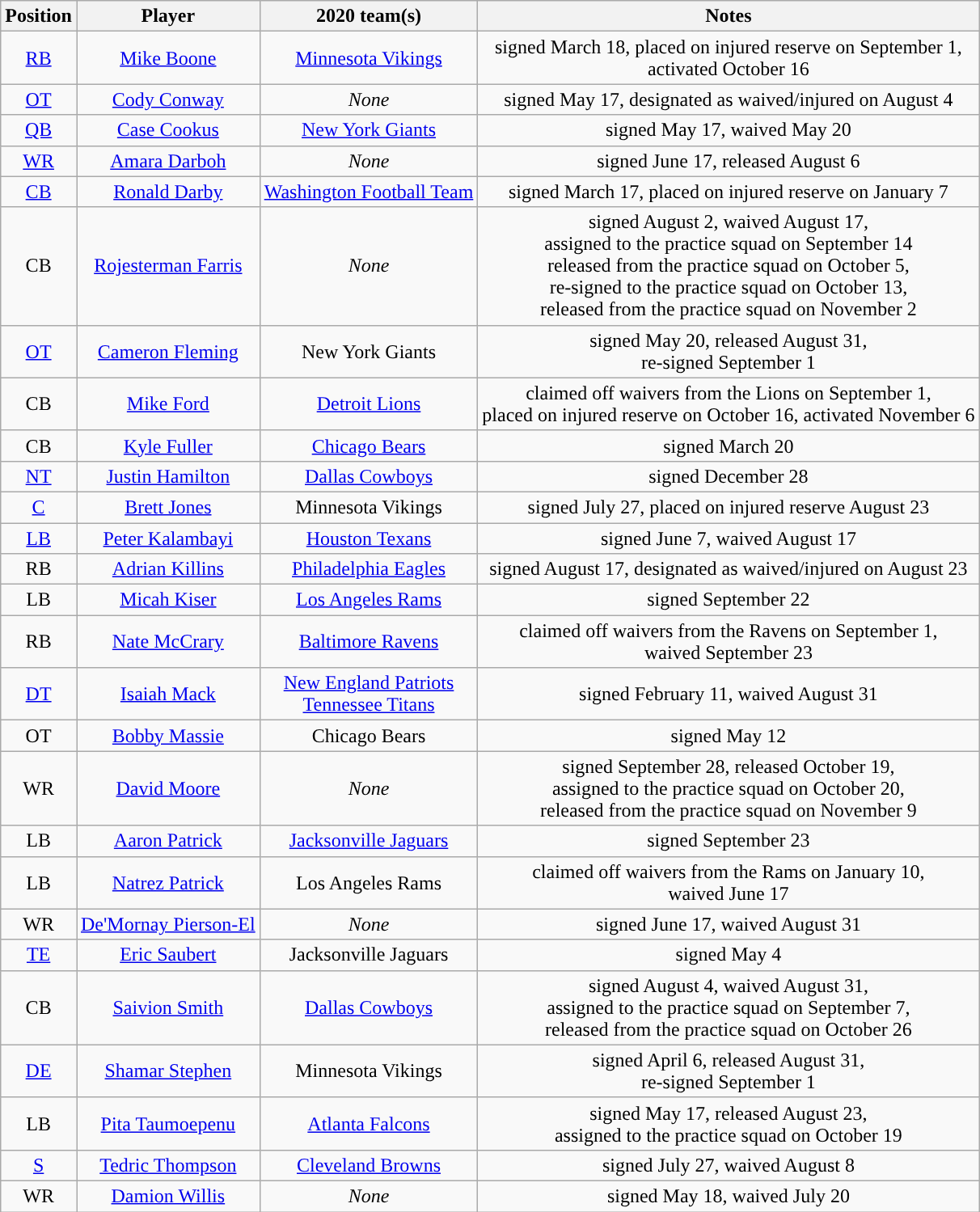<table class="wikitable" style="text-align:center">
<tr>
<th>Position</th>
<th>Player</th>
<th>2020 team(s)</th>
<th>Notes</th>
</tr>
<tr>
<td><a href='#'>RB</a></td>
<td><a href='#'>Mike Boone</a></td>
<td><a href='#'>Minnesota Vikings</a></td>
<td>signed March 18, placed on injured reserve on September 1,<br>activated October 16</td>
</tr>
<tr>
<td><a href='#'>OT</a></td>
<td><a href='#'>Cody Conway</a></td>
<td><em>None</em></td>
<td>signed May 17, designated as waived/injured on August 4</td>
</tr>
<tr>
<td><a href='#'>QB</a></td>
<td><a href='#'>Case Cookus</a></td>
<td><a href='#'>New York Giants</a></td>
<td>signed May 17, waived May 20</td>
</tr>
<tr>
<td><a href='#'>WR</a></td>
<td><a href='#'>Amara Darboh</a></td>
<td><em>None</em></td>
<td>signed June 17, released August 6</td>
</tr>
<tr>
<td><a href='#'>CB</a></td>
<td><a href='#'>Ronald Darby</a></td>
<td><a href='#'>Washington Football Team</a></td>
<td>signed March 17, placed on injured reserve on January 7</td>
</tr>
<tr>
<td>CB</td>
<td><a href='#'>Rojesterman Farris</a></td>
<td><em>None</em></td>
<td>signed August 2, waived August 17,<br>assigned to the practice squad on September 14<br>released from the practice squad on October 5,<br>re-signed to the practice squad on October 13,<br>released from the practice squad on November 2</td>
</tr>
<tr>
<td><a href='#'>OT</a></td>
<td><a href='#'>Cameron Fleming</a></td>
<td>New York Giants</td>
<td>signed May 20, released August 31,<br>re-signed September 1</td>
</tr>
<tr>
<td>CB</td>
<td><a href='#'>Mike Ford</a></td>
<td><a href='#'>Detroit Lions</a></td>
<td>claimed off waivers from the Lions on September 1,<br>placed on injured reserve on October 16, activated November 6</td>
</tr>
<tr>
<td>CB</td>
<td><a href='#'>Kyle Fuller</a></td>
<td><a href='#'>Chicago Bears</a></td>
<td>signed March 20</td>
</tr>
<tr>
<td><a href='#'>NT</a></td>
<td><a href='#'>Justin Hamilton</a></td>
<td><a href='#'>Dallas Cowboys</a></td>
<td>signed December 28</td>
</tr>
<tr>
<td><a href='#'>C</a></td>
<td><a href='#'>Brett Jones</a></td>
<td>Minnesota Vikings</td>
<td>signed July 27, placed on injured reserve August 23</td>
</tr>
<tr>
<td><a href='#'>LB</a></td>
<td><a href='#'>Peter Kalambayi</a></td>
<td><a href='#'>Houston Texans</a></td>
<td>signed June 7, waived August 17</td>
</tr>
<tr>
<td>RB</td>
<td><a href='#'>Adrian Killins</a></td>
<td><a href='#'>Philadelphia Eagles</a></td>
<td>signed August 17, designated as waived/injured on August 23</td>
</tr>
<tr>
<td>LB</td>
<td><a href='#'>Micah Kiser</a></td>
<td><a href='#'>Los Angeles Rams</a></td>
<td>signed September 22</td>
</tr>
<tr>
<td>RB</td>
<td><a href='#'>Nate McCrary</a></td>
<td><a href='#'>Baltimore Ravens</a></td>
<td>claimed off waivers from the Ravens on September 1,<br>waived September 23</td>
</tr>
<tr>
<td><a href='#'>DT</a></td>
<td><a href='#'>Isaiah Mack</a></td>
<td><a href='#'>New England Patriots</a><br><a href='#'>Tennessee Titans</a></td>
<td>signed February 11, waived August 31</td>
</tr>
<tr>
<td>OT</td>
<td><a href='#'>Bobby Massie</a></td>
<td>Chicago Bears</td>
<td>signed May 12</td>
</tr>
<tr>
<td>WR</td>
<td><a href='#'>David Moore</a></td>
<td><em>None</em></td>
<td>signed September 28, released October 19,<br>assigned to the practice squad on October 20,<br>released from the practice squad on November 9</td>
</tr>
<tr>
<td>LB</td>
<td><a href='#'>Aaron Patrick</a></td>
<td><a href='#'>Jacksonville Jaguars</a></td>
<td>signed September 23</td>
</tr>
<tr>
<td>LB</td>
<td><a href='#'>Natrez Patrick</a></td>
<td>Los Angeles Rams</td>
<td>claimed off waivers from the Rams on January 10,<br>waived June 17</td>
</tr>
<tr>
<td>WR</td>
<td><a href='#'>De'Mornay Pierson-El</a></td>
<td><em>None</em></td>
<td>signed June 17, waived August 31</td>
</tr>
<tr>
<td><a href='#'>TE</a></td>
<td><a href='#'>Eric Saubert</a></td>
<td>Jacksonville Jaguars</td>
<td>signed May 4</td>
</tr>
<tr>
<td>CB</td>
<td><a href='#'>Saivion Smith</a></td>
<td><a href='#'>Dallas Cowboys</a></td>
<td>signed August 4, waived August 31,<br>assigned to the practice squad on September 7,<br>released from the practice squad on October 26</td>
</tr>
<tr>
<td><a href='#'>DE</a></td>
<td><a href='#'>Shamar Stephen</a></td>
<td>Minnesota Vikings</td>
<td>signed April 6, released August 31,<br> re-signed September 1</td>
</tr>
<tr>
<td>LB</td>
<td><a href='#'>Pita Taumoepenu</a></td>
<td><a href='#'>Atlanta Falcons</a></td>
<td>signed May 17, released August 23,<br>assigned to the practice squad on October 19</td>
</tr>
<tr>
<td><a href='#'>S</a></td>
<td><a href='#'>Tedric Thompson</a></td>
<td><a href='#'>Cleveland Browns</a></td>
<td>signed July 27, waived August 8</td>
</tr>
<tr>
<td>WR</td>
<td><a href='#'>Damion Willis</a></td>
<td><em>None</em></td>
<td>signed May 18, waived July 20</td>
</tr>
</table>
